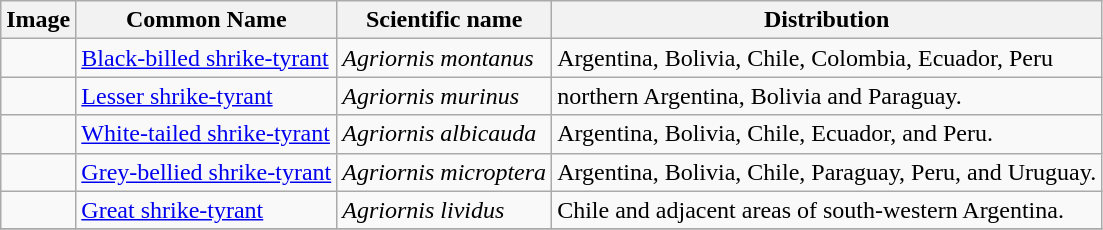<table class="wikitable">
<tr>
<th>Image</th>
<th>Common Name</th>
<th>Scientific name</th>
<th>Distribution</th>
</tr>
<tr>
<td></td>
<td><a href='#'>Black-billed shrike-tyrant</a></td>
<td><em>Agriornis montanus</em></td>
<td>Argentina, Bolivia, Chile, Colombia, Ecuador, Peru</td>
</tr>
<tr>
<td></td>
<td><a href='#'>Lesser shrike-tyrant</a></td>
<td><em>Agriornis murinus</em></td>
<td>northern Argentina, Bolivia and Paraguay.</td>
</tr>
<tr>
<td></td>
<td><a href='#'>White-tailed shrike-tyrant</a></td>
<td><em>Agriornis albicauda</em></td>
<td>Argentina, Bolivia, Chile, Ecuador, and Peru.</td>
</tr>
<tr>
<td></td>
<td><a href='#'>Grey-bellied shrike-tyrant</a></td>
<td><em>Agriornis microptera</em></td>
<td>Argentina, Bolivia, Chile, Paraguay, Peru, and Uruguay.</td>
</tr>
<tr>
<td></td>
<td><a href='#'>Great shrike-tyrant</a></td>
<td><em>Agriornis lividus</em></td>
<td>Chile and adjacent areas of south-western Argentina.</td>
</tr>
<tr>
</tr>
</table>
